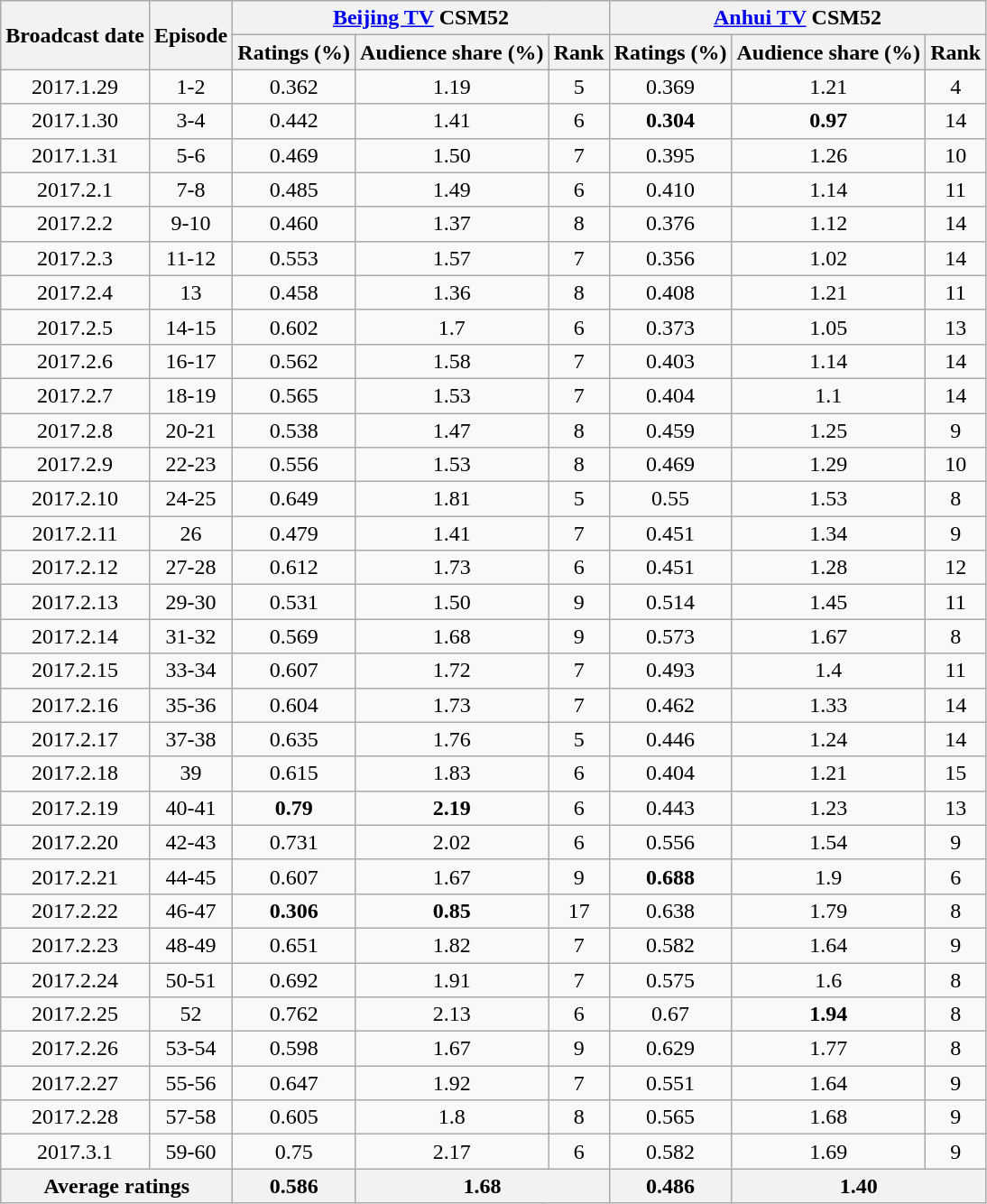<table class="wikitable sortable mw-collapsible jquery-tablesorter" style="text-align:center">
<tr>
<th rowspan="2">Broadcast date</th>
<th rowspan="2">Episode</th>
<th colspan="3"><a href='#'>Beijing TV</a> CSM52</th>
<th colspan="3"><a href='#'>Anhui TV</a> CSM52</th>
</tr>
<tr>
<th><strong>Ratings (%)</strong></th>
<th><strong>Audience share (%)</strong></th>
<th><strong>Rank</strong></th>
<th><strong>Ratings (%)</strong></th>
<th><strong>Audience share (%)</strong></th>
<th><strong>Rank</strong></th>
</tr>
<tr>
<td>2017.1.29</td>
<td>1-2</td>
<td>0.362</td>
<td>1.19</td>
<td>5</td>
<td>0.369</td>
<td>1.21</td>
<td>4</td>
</tr>
<tr>
<td>2017.1.30</td>
<td>3-4</td>
<td>0.442</td>
<td>1.41</td>
<td>6</td>
<td><strong><span>0.304</span></strong></td>
<td><strong><span>0.97</span></strong></td>
<td>14</td>
</tr>
<tr>
<td>2017.1.31</td>
<td>5-6</td>
<td>0.469</td>
<td>1.50</td>
<td>7</td>
<td>0.395</td>
<td>1.26</td>
<td>10</td>
</tr>
<tr>
<td>2017.2.1</td>
<td>7-8</td>
<td>0.485</td>
<td>1.49</td>
<td>6</td>
<td>0.410</td>
<td>1.14</td>
<td>11</td>
</tr>
<tr>
<td>2017.2.2</td>
<td>9-10</td>
<td>0.460</td>
<td>1.37</td>
<td>8</td>
<td>0.376</td>
<td>1.12</td>
<td>14</td>
</tr>
<tr>
<td>2017.2.3</td>
<td>11-12</td>
<td>0.553</td>
<td>1.57</td>
<td>7</td>
<td>0.356</td>
<td>1.02</td>
<td>14</td>
</tr>
<tr>
<td>2017.2.4</td>
<td>13</td>
<td>0.458</td>
<td>1.36</td>
<td>8</td>
<td>0.408</td>
<td>1.21</td>
<td>11</td>
</tr>
<tr>
<td>2017.2.5</td>
<td>14-15</td>
<td>0.602</td>
<td>1.7</td>
<td>6</td>
<td>0.373</td>
<td>1.05</td>
<td>13</td>
</tr>
<tr>
<td>2017.2.6</td>
<td>16-17</td>
<td>0.562</td>
<td>1.58</td>
<td>7</td>
<td>0.403</td>
<td>1.14</td>
<td>14</td>
</tr>
<tr>
<td>2017.2.7</td>
<td>18-19</td>
<td>0.565</td>
<td>1.53</td>
<td>7</td>
<td>0.404</td>
<td>1.1</td>
<td>14</td>
</tr>
<tr>
<td>2017.2.8</td>
<td>20-21</td>
<td>0.538</td>
<td>1.47</td>
<td>8</td>
<td>0.459</td>
<td>1.25</td>
<td>9</td>
</tr>
<tr>
<td>2017.2.9</td>
<td>22-23</td>
<td>0.556</td>
<td>1.53</td>
<td>8</td>
<td>0.469</td>
<td>1.29</td>
<td>10</td>
</tr>
<tr>
<td>2017.2.10</td>
<td>24-25</td>
<td>0.649</td>
<td>1.81</td>
<td>5</td>
<td>0.55</td>
<td>1.53</td>
<td>8</td>
</tr>
<tr>
<td>2017.2.11</td>
<td>26</td>
<td>0.479</td>
<td>1.41</td>
<td>7</td>
<td>0.451</td>
<td>1.34</td>
<td>9</td>
</tr>
<tr>
<td>2017.2.12</td>
<td>27-28</td>
<td>0.612</td>
<td>1.73</td>
<td>6</td>
<td>0.451</td>
<td>1.28</td>
<td>12</td>
</tr>
<tr>
<td>2017.2.13</td>
<td>29-30</td>
<td>0.531</td>
<td>1.50</td>
<td>9</td>
<td>0.514</td>
<td>1.45</td>
<td>11</td>
</tr>
<tr>
<td>2017.2.14</td>
<td>31-32</td>
<td>0.569</td>
<td>1.68</td>
<td>9</td>
<td>0.573</td>
<td>1.67</td>
<td>8</td>
</tr>
<tr>
<td>2017.2.15</td>
<td>33-34</td>
<td>0.607</td>
<td>1.72</td>
<td>7</td>
<td>0.493</td>
<td>1.4</td>
<td>11</td>
</tr>
<tr>
<td>2017.2.16</td>
<td>35-36</td>
<td>0.604</td>
<td>1.73</td>
<td>7</td>
<td>0.462</td>
<td>1.33</td>
<td>14</td>
</tr>
<tr>
<td>2017.2.17</td>
<td>37-38</td>
<td>0.635</td>
<td>1.76</td>
<td>5</td>
<td>0.446</td>
<td>1.24</td>
<td>14</td>
</tr>
<tr>
<td>2017.2.18</td>
<td>39</td>
<td>0.615</td>
<td>1.83</td>
<td>6</td>
<td>0.404</td>
<td>1.21</td>
<td>15</td>
</tr>
<tr>
<td>2017.2.19</td>
<td>40-41</td>
<td><strong><span>0.79</span></strong></td>
<td><strong><span>2.19</span></strong></td>
<td>6</td>
<td>0.443</td>
<td>1.23</td>
<td>13</td>
</tr>
<tr>
<td>2017.2.20</td>
<td>42-43</td>
<td>0.731</td>
<td>2.02</td>
<td>6</td>
<td>0.556</td>
<td>1.54</td>
<td>9</td>
</tr>
<tr>
<td>2017.2.21</td>
<td>44-45</td>
<td>0.607</td>
<td>1.67</td>
<td>9</td>
<td><strong><span>0.688</span></strong></td>
<td>1.9</td>
<td>6</td>
</tr>
<tr>
<td>2017.2.22</td>
<td>46-47</td>
<td><strong><span>0.306</span></strong></td>
<td><strong><span>0.85</span></strong></td>
<td>17</td>
<td>0.638</td>
<td>1.79</td>
<td>8</td>
</tr>
<tr>
<td>2017.2.23</td>
<td>48-49</td>
<td>0.651</td>
<td>1.82</td>
<td>7</td>
<td>0.582</td>
<td>1.64</td>
<td>9</td>
</tr>
<tr>
<td>2017.2.24</td>
<td>50-51</td>
<td>0.692</td>
<td>1.91</td>
<td>7</td>
<td>0.575</td>
<td>1.6</td>
<td>8</td>
</tr>
<tr>
<td>2017.2.25</td>
<td>52</td>
<td>0.762</td>
<td>2.13</td>
<td>6</td>
<td>0.67</td>
<td><strong><span>1.94</span></strong></td>
<td>8</td>
</tr>
<tr>
<td>2017.2.26</td>
<td>53-54</td>
<td>0.598</td>
<td>1.67</td>
<td>9</td>
<td>0.629</td>
<td>1.77</td>
<td>8</td>
</tr>
<tr>
<td>2017.2.27</td>
<td>55-56</td>
<td>0.647</td>
<td>1.92</td>
<td>7</td>
<td>0.551</td>
<td>1.64</td>
<td>9</td>
</tr>
<tr>
<td>2017.2.28</td>
<td>57-58</td>
<td>0.605</td>
<td>1.8</td>
<td>8</td>
<td>0.565</td>
<td>1.68</td>
<td>9</td>
</tr>
<tr>
<td>2017.3.1</td>
<td>59-60</td>
<td>0.75</td>
<td>2.17</td>
<td>6</td>
<td>0.582</td>
<td>1.69</td>
<td>9</td>
</tr>
<tr>
<th colspan="2" rowspan="1"><strong>Average ratings</strong></th>
<th>0.586</th>
<th colspan="2" rowspan="1">1.68</th>
<th>0.486</th>
<th colspan="2" rowspan="1">1.40</th>
</tr>
</table>
